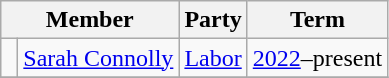<table class="wikitable">
<tr>
<th colspan="2">Member</th>
<th>Party</th>
<th>Term</th>
</tr>
<tr>
<td> </td>
<td><a href='#'>Sarah Connolly</a></td>
<td><a href='#'>Labor</a></td>
<td><a href='#'>2022</a>–present</td>
</tr>
<tr>
</tr>
</table>
